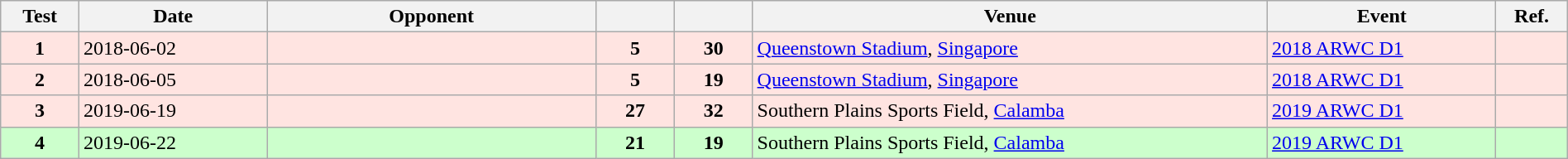<table class="wikitable" style="width:100%">
<tr>
<th style="width:5%">Test</th>
<th style="width:12%">Date</th>
<th style="width:21%">Opponent</th>
<th style="width:5%"></th>
<th style="width:5%"></th>
<th>Venue</th>
<th>Event</th>
<th>Ref.</th>
</tr>
<tr bgcolor="FFE4E1">
<td align="center"><strong>1</strong></td>
<td>2018-06-02</td>
<td></td>
<td align="center"><strong>5</strong></td>
<td align="center"><strong>30</strong></td>
<td><a href='#'>Queenstown Stadium</a>, <a href='#'>Singapore</a></td>
<td><a href='#'>2018 ARWC D1</a></td>
<td></td>
</tr>
<tr bgcolor="FFE4E1">
<td align="center"><strong>2</strong></td>
<td>2018-06-05</td>
<td></td>
<td align="center"><strong>5</strong></td>
<td align="center"><strong>19</strong></td>
<td><a href='#'>Queenstown Stadium</a>, <a href='#'>Singapore</a></td>
<td><a href='#'>2018 ARWC D1</a></td>
<td></td>
</tr>
<tr bgcolor="FFE4E1">
<td align="center"><strong>3</strong></td>
<td>2019-06-19</td>
<td></td>
<td align="center"><strong>27</strong></td>
<td align="center"><strong>32</strong></td>
<td>Southern Plains Sports Field, <a href='#'>Calamba</a></td>
<td><a href='#'>2019 ARWC D1</a></td>
<td></td>
</tr>
<tr bgcolor="#ccffcc">
<td align="center"><strong>4</strong></td>
<td>2019-06-22</td>
<td></td>
<td align="center"><strong>21</strong></td>
<td align="center"><strong>19</strong></td>
<td>Southern Plains Sports Field, <a href='#'>Calamba</a></td>
<td><a href='#'>2019 ARWC D1</a></td>
<td></td>
</tr>
</table>
